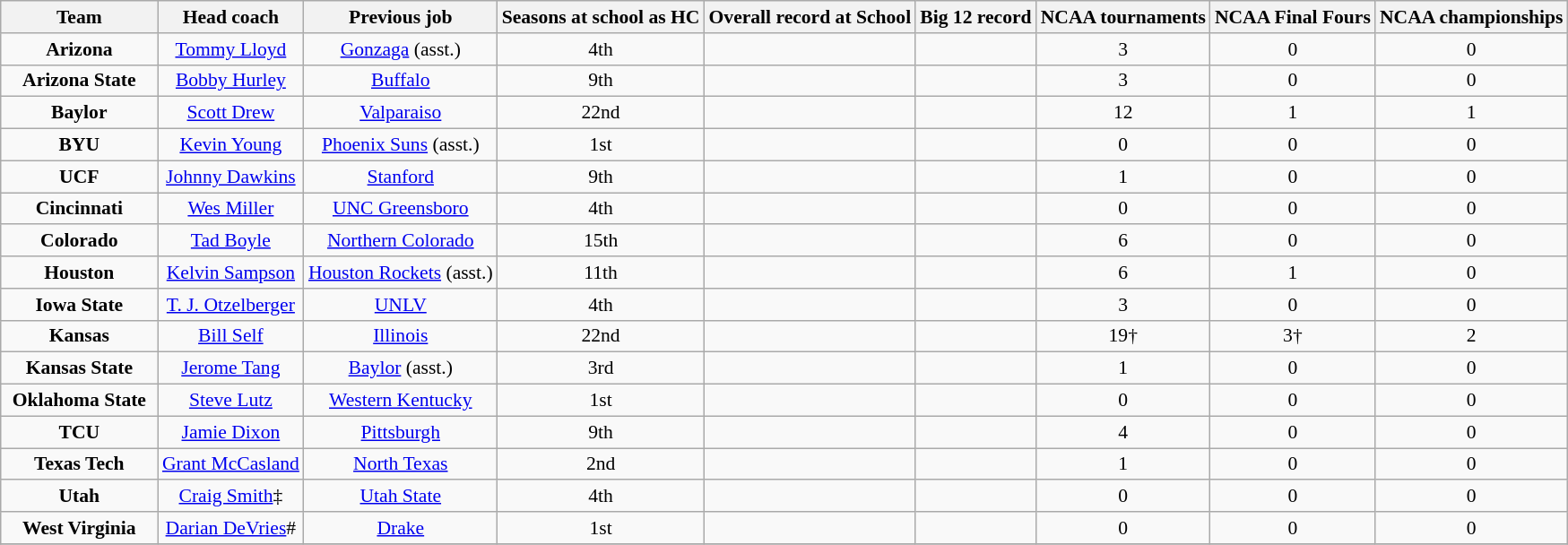<table class="wikitable sortable" style="text-align: center;font-size:90%;">
<tr>
<th width="110">Team</th>
<th>Head coach</th>
<th>Previous job</th>
<th>Seasons at school as HC</th>
<th>Overall record at School</th>
<th>Big 12 record</th>
<th>NCAA tournaments</th>
<th>NCAA Final Fours</th>
<th>NCAA championships</th>
</tr>
<tr>
<td><strong>Arizona</strong></td>
<td><a href='#'>Tommy Lloyd</a></td>
<td><a href='#'>Gonzaga</a> (asst.)</td>
<td>4th</td>
<td></td>
<td></td>
<td>3</td>
<td>0</td>
<td>0</td>
</tr>
<tr>
<td><strong>Arizona State</strong></td>
<td><a href='#'>Bobby Hurley</a></td>
<td><a href='#'>Buffalo</a></td>
<td>9th</td>
<td></td>
<td></td>
<td>3</td>
<td>0</td>
<td>0</td>
</tr>
<tr>
<td><strong>Baylor</strong></td>
<td><a href='#'>Scott Drew</a></td>
<td><a href='#'>Valparaiso</a></td>
<td>22nd</td>
<td></td>
<td></td>
<td>12</td>
<td>1</td>
<td>1</td>
</tr>
<tr>
<td><strong>BYU</strong></td>
<td><a href='#'>Kevin Young</a></td>
<td><a href='#'>Phoenix Suns</a> (asst.)</td>
<td>1st</td>
<td></td>
<td></td>
<td>0</td>
<td>0</td>
<td>0</td>
</tr>
<tr>
<td><strong>UCF</strong></td>
<td><a href='#'>Johnny Dawkins</a></td>
<td><a href='#'>Stanford</a></td>
<td>9th</td>
<td></td>
<td></td>
<td>1</td>
<td>0</td>
<td>0</td>
</tr>
<tr>
<td><strong>Cincinnati</strong></td>
<td><a href='#'>Wes Miller</a></td>
<td><a href='#'>UNC Greensboro</a></td>
<td>4th</td>
<td></td>
<td></td>
<td>0</td>
<td>0</td>
<td>0</td>
</tr>
<tr>
<td><strong>Colorado</strong></td>
<td><a href='#'>Tad Boyle</a></td>
<td><a href='#'>Northern Colorado</a></td>
<td>15th</td>
<td></td>
<td></td>
<td>6</td>
<td>0</td>
<td>0</td>
</tr>
<tr>
<td><strong>Houston</strong></td>
<td><a href='#'>Kelvin Sampson</a></td>
<td><a href='#'>Houston Rockets</a> (asst.)</td>
<td>11th</td>
<td></td>
<td></td>
<td>6</td>
<td>1</td>
<td>0</td>
</tr>
<tr>
<td><strong>Iowa State</strong></td>
<td><a href='#'>T. J. Otzelberger</a></td>
<td><a href='#'>UNLV</a></td>
<td>4th</td>
<td></td>
<td></td>
<td>3</td>
<td>0</td>
<td>0</td>
</tr>
<tr>
<td><strong>Kansas</strong></td>
<td><a href='#'>Bill Self</a></td>
<td><a href='#'>Illinois</a></td>
<td>22nd</td>
<td></td>
<td></td>
<td>19†</td>
<td>3†</td>
<td>2</td>
</tr>
<tr>
<td><strong>Kansas State</strong></td>
<td><a href='#'>Jerome Tang</a></td>
<td><a href='#'>Baylor</a> (asst.)</td>
<td>3rd</td>
<td></td>
<td></td>
<td>1</td>
<td>0</td>
<td>0</td>
</tr>
<tr>
<td><strong>Oklahoma State</strong></td>
<td><a href='#'>Steve Lutz</a></td>
<td><a href='#'>Western Kentucky</a></td>
<td>1st</td>
<td></td>
<td></td>
<td>0</td>
<td>0</td>
<td>0</td>
</tr>
<tr>
<td><strong>TCU</strong></td>
<td><a href='#'>Jamie Dixon</a></td>
<td><a href='#'>Pittsburgh</a></td>
<td>9th</td>
<td></td>
<td></td>
<td>4</td>
<td>0</td>
<td>0</td>
</tr>
<tr>
<td><strong>Texas Tech</strong></td>
<td><a href='#'>Grant McCasland</a></td>
<td><a href='#'>North Texas</a></td>
<td>2nd</td>
<td></td>
<td></td>
<td>1</td>
<td>0</td>
<td>0</td>
</tr>
<tr>
<td><strong>Utah</strong></td>
<td><a href='#'>Craig Smith</a>‡</td>
<td><a href='#'>Utah State</a></td>
<td>4th</td>
<td></td>
<td></td>
<td>0</td>
<td>0</td>
<td>0</td>
</tr>
<tr>
<td><strong>West Virginia</strong></td>
<td><a href='#'>Darian DeVries</a>#</td>
<td><a href='#'>Drake</a></td>
<td>1st</td>
<td></td>
<td></td>
<td>0</td>
<td>0</td>
<td>0</td>
</tr>
<tr>
</tr>
</table>
